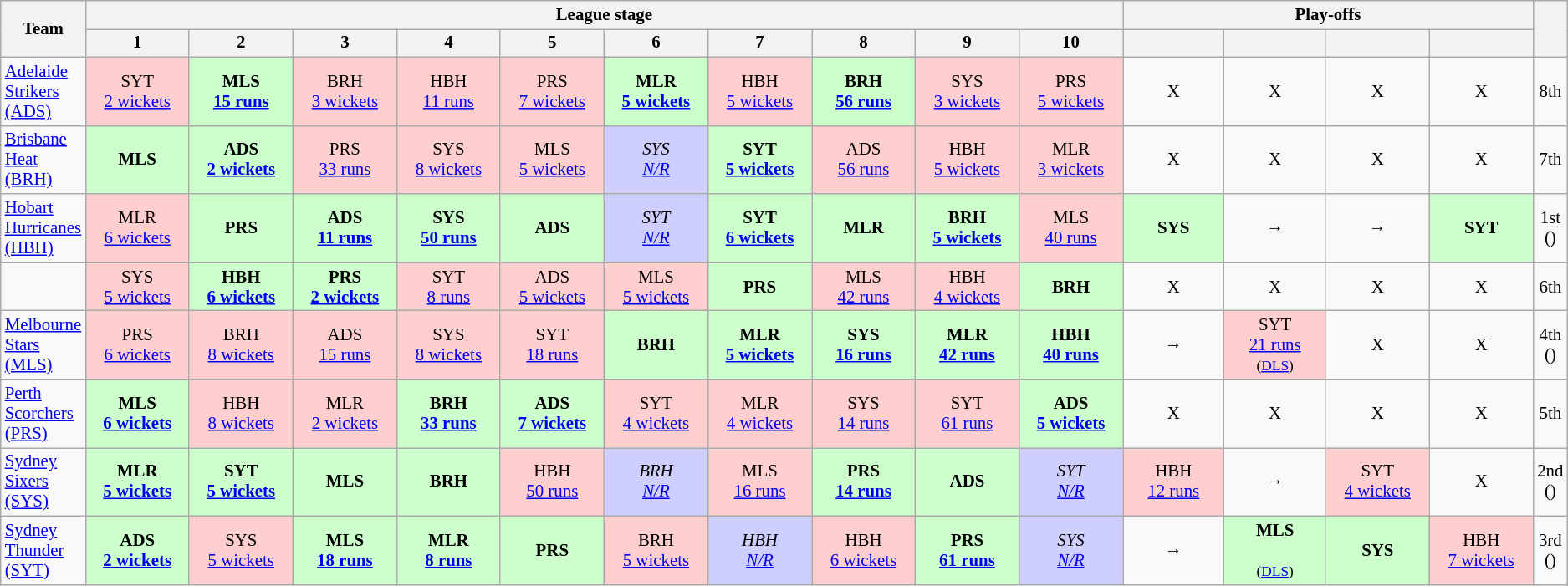<table class="wikitable plainrowheaders" style="font-size:87%; text-align:center;">
<tr>
<th rowspan="2">Team</th>
<th colspan="10">League stage</th>
<th colspan="4">Play-offs</th>
<th rowspan="2"></th>
</tr>
<tr>
<th style="width: 7%;">1</th>
<th style="width: 7%;">2</th>
<th style="width: 7%;">3</th>
<th style="width: 7%;">4</th>
<th style="width: 7%;">5</th>
<th style="width: 7%;">6</th>
<th style="width: 7%;">7</th>
<th style="width: 7%;">8</th>
<th style="width: 7%;">9</th>
<th style="width: 7%;">10</th>
<th style="width: 7%;"></th>
<th style="width: 7%;"></th>
<th style="width: 7%;"></th>
<th style="width: 7%;"></th>
</tr>
<tr>
<td align="left"><a href='#'>Adelaide<br>Strikers (ADS)</a></td>
<td style="background-color:#FFCFCF;">SYT<br><a href='#'>2 wickets</a></td>
<td style="background-color:#cfc;"><strong>MLS<br><a href='#'>15 runs</a></strong></td>
<td style="background-color:#FFCFCF;">BRH<br><a href='#'>3 wickets</a></td>
<td style="background-color:#FFCFCF;">HBH<br><a href='#'>11 runs</a></td>
<td style="background-color:#FFCFCF;">PRS<br><a href='#'>7 wickets</a></td>
<td style="background-color:#cfc;"><strong>MLR<br><a href='#'>5 wickets</a></strong></td>
<td style="background-color:#FFCFCF;">HBH<br><a href='#'>5 wickets</a></td>
<td style="background-color:#cfc;"><strong>BRH<br><a href='#'>56 runs</a></strong></td>
<td style="background-color:#FFCFCF;">SYS<br><a href='#'>3 wickets</a></td>
<td style="background-color:#FFCFCF;">PRS<br><a href='#'>5 wickets</a></td>
<td>X</td>
<td>X</td>
<td>X</td>
<td>X</td>
<td>8th</td>
</tr>
<tr>
<td align="left"><a href='#'>Brisbane<br>Heat (BRH)</a></td>
<td style="background-color:#cfc;"><strong>MLS<br></strong></td>
<td style="background-color:#cfc;"><strong>ADS<br><a href='#'>2 wickets</a></strong></td>
<td style="background-color:#FFCFCF;">PRS<br><a href='#'>33 runs</a></td>
<td style="background-color:#FFCFCF;">SYS<br><a href='#'>8 wickets</a></td>
<td style="background-color:#FFCFCF;">MLS<br><a href='#'>5 wickets</a></td>
<td style="background:#cfcfff;"><em>SYS<br><a href='#'>N/R</a></em></td>
<td style="background-color:#cfc;"><strong>SYT<br><a href='#'>5 wickets</a></strong></td>
<td style="background-color:#FFCFCF;">ADS<br><a href='#'>56 runs</a></td>
<td style="background-color:#FFCFCF;">HBH<br><a href='#'>5 wickets</a></td>
<td style="background-color:#FFCFCF;">MLR<br><a href='#'>3 wickets</a></td>
<td>X</td>
<td>X</td>
<td>X</td>
<td>X</td>
<td>7th</td>
</tr>
<tr>
<td align="left"><a href='#'>Hobart<br>Hurricanes (HBH)</a></td>
<td style="background-color:#FFCFCF;">MLR<br><a href='#'>6 wickets</a></td>
<td style="background-color:#cfc;"><strong>PRS<br></strong></td>
<td style="background-color:#cfc;"><strong>ADS<br><a href='#'>11 runs</a></strong></td>
<td style="background-color:#cfc;"><strong>SYS<br><a href='#'>50 runs</a></strong></td>
<td style="background-color:#cfc;"><strong>ADS<br></strong></td>
<td style="background:#cfcfff;"><em>SYT<br><a href='#'>N/R</a></em></td>
<td style="background-color:#cfc;"><strong>SYT<br><a href='#'>6 wickets</a></strong></td>
<td style="background-color:#cfc;"><strong>MLR<br></strong></td>
<td style="background-color:#cfc;"><strong>BRH<br><a href='#'>5 wickets</a></strong></td>
<td style="background-color:#FFCFCF;">MLS<br><a href='#'>40 runs</a></td>
<td style="background-color:#cfc;"><strong>SYS<br></strong></td>
<td>→</td>
<td>→</td>
<td style="background-color:#cfc;"><strong>SYT<br></strong></td>
<td>1st<br>()</td>
</tr>
<tr>
<td align="left"></td>
<td style="background-color:#FFCFCF;">SYS<br><a href='#'>5 wickets</a></td>
<td style="background-color:#cfc;"><strong>HBH<br><a href='#'>6 wickets</a></strong></td>
<td style="background-color:#cfc;"><strong>PRS<br><a href='#'>2 wickets</a></strong></td>
<td style="background-color:#FFCFCF;">SYT<br><a href='#'>8 runs</a></td>
<td style="background-color:#FFCFCF;">ADS<br><a href='#'>5 wickets</a></td>
<td style="background-color:#FFCFCF;">MLS<br><a href='#'>5 wickets</a></td>
<td style="background-color:#cfc;"><strong>PRS<br></strong></td>
<td style="background-color:#FFCFCF;">MLS<br><a href='#'>42 runs</a></td>
<td style="background-color:#FFCFCF;">HBH<br><a href='#'>4 wickets</a></td>
<td style="background-color:#cfc;"><strong>BRH<br></strong></td>
<td>X</td>
<td>X</td>
<td>X</td>
<td>X</td>
<td>6th</td>
</tr>
<tr>
<td align="left"><a href='#'>Melbourne<br>Stars (MLS)</a></td>
<td style="background-color:#FFCFCF;">PRS<br><a href='#'>6 wickets</a></td>
<td style="background-color:#FFCFCF;">BRH<br><a href='#'>8 wickets</a></td>
<td style="background-color:#FFCFCF;">ADS<br><a href='#'>15 runs</a></td>
<td style="background-color:#FFCFCF;">SYS<br><a href='#'>8 wickets</a></td>
<td style="background-color:#FFCFCF;">SYT<br><a href='#'>18 runs</a></td>
<td style="background-color:#cfc;"><strong>BRH<br></strong></td>
<td style="background-color:#cfc;"><strong>MLR<br><a href='#'>5 wickets</a></strong></td>
<td style="background-color:#cfc;"><strong>SYS<br><a href='#'>16 runs</a></strong></td>
<td style="background-color:#cfc;"><strong>MLR<br><a href='#'>42 runs</a></strong></td>
<td style="background-color:#cfc;"><strong>HBH<br><a href='#'>40 runs</a></strong></td>
<td>→</td>
<td style="background-color:#FFCFCF;">SYT<br><a href='#'>21 runs</a><br><small>(<a href='#'>DLS</a>)</small></td>
<td>X</td>
<td>X</td>
<td>4th<br>()</td>
</tr>
<tr>
<td align="left"><a href='#'>Perth<br>Scorchers (PRS)</a></td>
<td style="background-color:#cfc;"><strong>MLS<br><a href='#'>6 wickets</a></strong></td>
<td style="background-color:#FFCFCF;">HBH<br><a href='#'>8 wickets</a></td>
<td style="background-color:#FFCFCF;">MLR<br><a href='#'>2 wickets</a></td>
<td style="background-color:#cfc;"><strong>BRH<br><a href='#'>33 runs</a></strong></td>
<td style="background-color:#cfc;"><strong>ADS<br><a href='#'>7 wickets</a></strong></td>
<td style="background-color:#FFCFCF;">SYT<br><a href='#'>4 wickets</a></td>
<td style="background-color:#FFCFCF;">MLR<br><a href='#'>4 wickets</a></td>
<td style="background-color:#FFCFCF;">SYS<br><a href='#'>14 runs</a></td>
<td style="background-color:#FFCFCF;">SYT<br><a href='#'>61 runs</a></td>
<td style="background-color:#cfc;"><strong>ADS<br><a href='#'>5 wickets</a></strong></td>
<td>X</td>
<td>X</td>
<td>X</td>
<td>X</td>
<td>5th</td>
</tr>
<tr>
<td align="left"><a href='#'>Sydney<br>Sixers (SYS)</a></td>
<td style="background-color:#cfc;"><strong>MLR<br><a href='#'>5 wickets</a></strong></td>
<td style="background-color:#cfc;"><strong>SYT<br><a href='#'>5 wickets</a></strong></td>
<td style="background-color:#cfc;"><strong>MLS<br></strong></td>
<td style="background-color:#cfc;"><strong>BRH<br></strong></td>
<td style="background-color:#FFCFCF;">HBH<br><a href='#'>50 runs</a></td>
<td style="background:#cfcfff;"><em>BRH<br><a href='#'>N/R</a></em></td>
<td style="background-color:#FFCFCF;">MLS<br><a href='#'>16 runs</a></td>
<td style="background-color:#cfc;"><strong>PRS<br><a href='#'>14 runs</a></strong></td>
<td style="background-color:#cfc;"><strong>ADS<br></strong></td>
<td style="background:#cfcfff;"><em>SYT<br><a href='#'>N/R</a></em></td>
<td style="background-color:#FFCFCF;">HBH<br><a href='#'>12 runs</a></td>
<td>→</td>
<td style="background-color:#FFCFCF;">SYT<br><a href='#'>4 wickets</a></td>
<td>X</td>
<td>2nd<br>()</td>
</tr>
<tr>
<td align="left"><a href='#'>Sydney<br>Thunder (SYT)</a></td>
<td style="background-color:#cfc;"><strong>ADS<br><a href='#'>2 wickets</a></strong></td>
<td style="background-color:#FFCFCF;">SYS<br><a href='#'>5 wickets</a></td>
<td style="background-color:#cfc;"><strong>MLS<br><a href='#'>18 runs</a></strong></td>
<td style="background-color:#cfc;"><strong>MLR<br><a href='#'>8 runs</a></strong></td>
<td style="background-color:#cfc;"><strong>PRS<br></strong></td>
<td style="background-color:#FFCFCF;">BRH<br><a href='#'>5 wickets</a></td>
<td style="background:#cfcfff;"><em>HBH<br><a href='#'>N/R</a></em></td>
<td style="background-color:#FFCFCF;">HBH<br><a href='#'>6 wickets</a></td>
<td style="background-color:#cfc;"><strong>PRS<br><a href='#'>61 runs</a></strong></td>
<td style="background:#cfcfff;"><em>SYS<br><a href='#'>N/R</a></em></td>
<td>→</td>
<td style="background-color:#cfc;"><strong>MLS<br></strong><br><small>(<a href='#'>DLS</a>)</small></td>
<td style="background-color:#cfc;"><strong>SYS<br></strong></td>
<td style="background-color:#FFCFCF;">HBH<br><a href='#'>7 wickets</a></td>
<td>3rd<br>()</td>
</tr>
</table>
